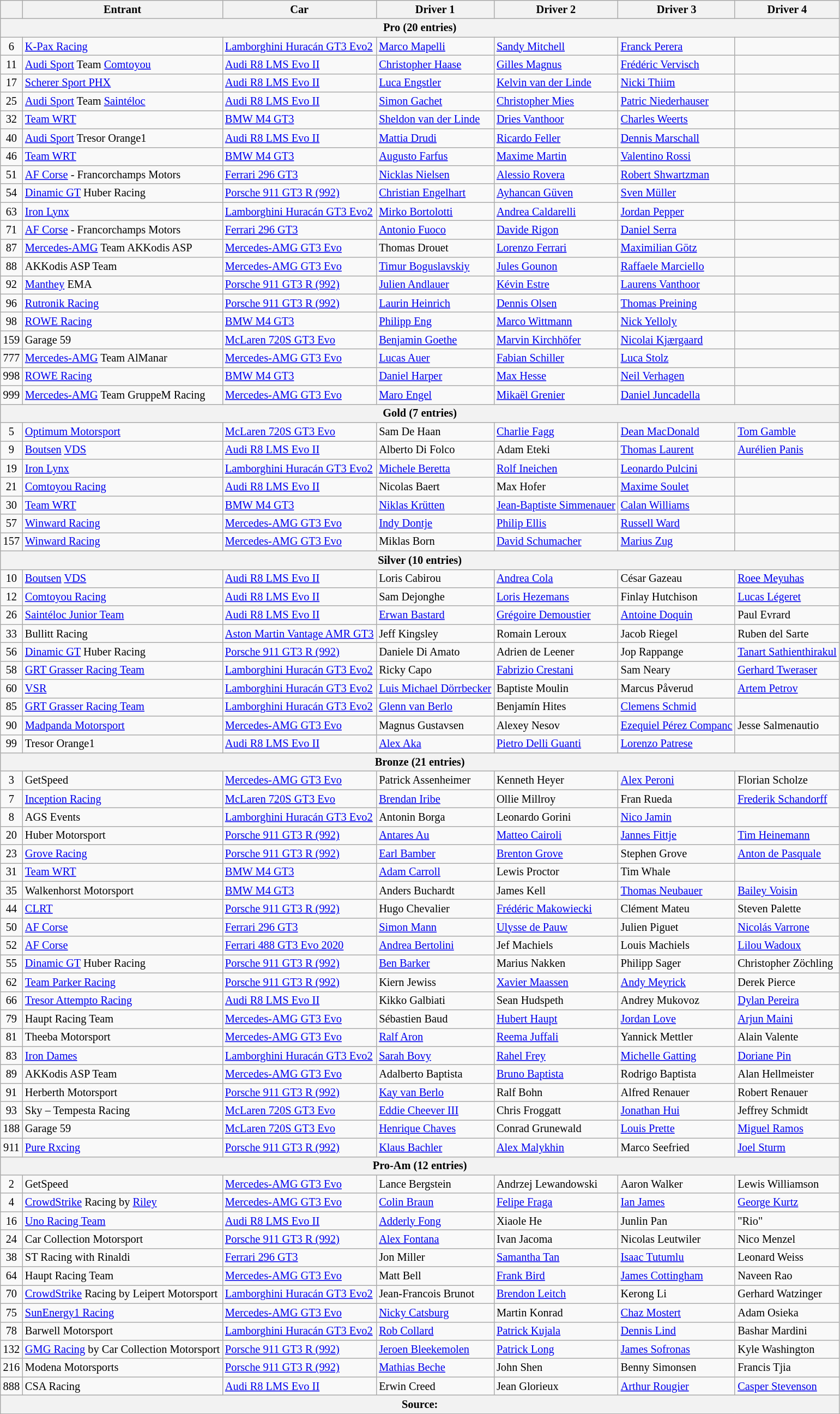<table class="wikitable" style="font-size: 85%;">
<tr>
<th></th>
<th>Entrant</th>
<th>Car</th>
<th>Driver 1</th>
<th>Driver 2</th>
<th>Driver 3</th>
<th>Driver 4</th>
</tr>
<tr>
<th colspan="7">Pro (20 entries)</th>
</tr>
<tr>
<td align=center>6</td>
<td> <a href='#'>K-Pax Racing</a></td>
<td><a href='#'>Lamborghini Huracán GT3 Evo2</a></td>
<td> <a href='#'>Marco Mapelli</a></td>
<td> <a href='#'>Sandy Mitchell</a></td>
<td> <a href='#'>Franck Perera</a></td>
<td></td>
</tr>
<tr>
<td align=center>11</td>
<td> <a href='#'>Audi Sport</a> Team <a href='#'>Comtoyou</a></td>
<td><a href='#'>Audi R8 LMS Evo II</a></td>
<td> <a href='#'>Christopher Haase</a></td>
<td> <a href='#'>Gilles Magnus</a></td>
<td> <a href='#'>Frédéric Vervisch</a></td>
<td></td>
</tr>
<tr>
<td align=center>17</td>
<td> <a href='#'>Scherer Sport PHX</a></td>
<td><a href='#'>Audi R8 LMS Evo II</a></td>
<td> <a href='#'>Luca Engstler</a></td>
<td> <a href='#'>Kelvin van der Linde</a></td>
<td> <a href='#'>Nicki Thiim</a></td>
<td></td>
</tr>
<tr>
<td align=center>25</td>
<td> <a href='#'>Audi Sport</a> Team <a href='#'>Saintéloc</a></td>
<td><a href='#'>Audi R8 LMS Evo II</a></td>
<td> <a href='#'>Simon Gachet</a></td>
<td> <a href='#'>Christopher Mies</a></td>
<td> <a href='#'>Patric Niederhauser</a></td>
<td></td>
</tr>
<tr>
<td align=center>32</td>
<td> <a href='#'>Team WRT</a></td>
<td><a href='#'>BMW M4 GT3</a></td>
<td> <a href='#'>Sheldon van der Linde</a></td>
<td> <a href='#'>Dries Vanthoor</a></td>
<td> <a href='#'>Charles Weerts</a></td>
<td></td>
</tr>
<tr>
<td align=center>40</td>
<td> <a href='#'>Audi Sport</a> Tresor Orange1</td>
<td><a href='#'>Audi R8 LMS Evo II</a></td>
<td> <a href='#'>Mattia Drudi</a></td>
<td> <a href='#'>Ricardo Feller</a></td>
<td> <a href='#'>Dennis Marschall</a></td>
<td></td>
</tr>
<tr>
<td align=center>46</td>
<td> <a href='#'>Team WRT</a></td>
<td><a href='#'>BMW M4 GT3</a></td>
<td> <a href='#'>Augusto Farfus</a></td>
<td> <a href='#'>Maxime Martin</a></td>
<td> <a href='#'>Valentino Rossi</a></td>
<td></td>
</tr>
<tr>
<td align=center>51</td>
<td> <a href='#'>AF Corse</a> - Francorchamps Motors</td>
<td><a href='#'>Ferrari 296 GT3</a></td>
<td> <a href='#'>Nicklas Nielsen</a></td>
<td> <a href='#'>Alessio Rovera</a></td>
<td> <a href='#'>Robert Shwartzman</a></td>
<td></td>
</tr>
<tr>
<td align=center>54</td>
<td> <a href='#'>Dinamic GT</a> Huber Racing</td>
<td><a href='#'>Porsche 911 GT3 R (992)</a></td>
<td> <a href='#'>Christian Engelhart</a></td>
<td> <a href='#'>Ayhancan Güven</a></td>
<td> <a href='#'>Sven Müller</a></td>
<td></td>
</tr>
<tr>
<td align=center>63</td>
<td> <a href='#'>Iron Lynx</a></td>
<td><a href='#'>Lamborghini Huracán GT3 Evo2</a></td>
<td> <a href='#'>Mirko Bortolotti</a></td>
<td> <a href='#'>Andrea Caldarelli</a></td>
<td> <a href='#'>Jordan Pepper</a></td>
<td></td>
</tr>
<tr>
<td align=center>71</td>
<td> <a href='#'>AF Corse</a> - Francorchamps Motors</td>
<td><a href='#'>Ferrari 296 GT3</a></td>
<td> <a href='#'>Antonio Fuoco</a></td>
<td> <a href='#'>Davide Rigon</a></td>
<td> <a href='#'>Daniel Serra</a></td>
<td></td>
</tr>
<tr>
<td align=center>87</td>
<td> <a href='#'>Mercedes-AMG</a> Team AKKodis ASP</td>
<td><a href='#'>Mercedes-AMG GT3 Evo</a></td>
<td> Thomas Drouet</td>
<td> <a href='#'>Lorenzo Ferrari</a></td>
<td> <a href='#'>Maximilian Götz</a></td>
<td></td>
</tr>
<tr>
<td align=center>88</td>
<td> AKKodis ASP Team</td>
<td><a href='#'>Mercedes-AMG GT3 Evo</a></td>
<td> <a href='#'>Timur Boguslavskiy</a></td>
<td> <a href='#'>Jules Gounon</a></td>
<td> <a href='#'>Raffaele Marciello</a></td>
<td></td>
</tr>
<tr>
<td align=center>92</td>
<td> <a href='#'>Manthey</a> EMA</td>
<td><a href='#'>Porsche 911 GT3 R (992)</a></td>
<td> <a href='#'>Julien Andlauer</a></td>
<td> <a href='#'>Kévin Estre</a></td>
<td> <a href='#'>Laurens Vanthoor</a></td>
<td></td>
</tr>
<tr>
<td align=center>96</td>
<td> <a href='#'>Rutronik Racing</a></td>
<td><a href='#'>Porsche 911 GT3 R (992)</a></td>
<td> <a href='#'>Laurin Heinrich</a></td>
<td> <a href='#'>Dennis Olsen</a></td>
<td> <a href='#'>Thomas Preining</a></td>
<td></td>
</tr>
<tr>
<td align=center>98</td>
<td> <a href='#'>ROWE Racing</a></td>
<td><a href='#'>BMW M4 GT3</a></td>
<td> <a href='#'>Philipp Eng</a></td>
<td> <a href='#'>Marco Wittmann</a></td>
<td> <a href='#'>Nick Yelloly</a></td>
<td></td>
</tr>
<tr>
<td align=center>159</td>
<td> Garage 59</td>
<td><a href='#'>McLaren 720S GT3 Evo</a></td>
<td> <a href='#'>Benjamin Goethe</a></td>
<td> <a href='#'>Marvin Kirchhöfer</a></td>
<td> <a href='#'>Nicolai Kjærgaard</a></td>
<td></td>
</tr>
<tr>
<td align=center>777</td>
<td> <a href='#'>Mercedes-AMG</a> Team AlManar</td>
<td><a href='#'>Mercedes-AMG GT3 Evo</a></td>
<td> <a href='#'>Lucas Auer</a></td>
<td> <a href='#'>Fabian Schiller</a></td>
<td> <a href='#'>Luca Stolz</a></td>
<td></td>
</tr>
<tr>
<td align=center>998</td>
<td> <a href='#'>ROWE Racing</a></td>
<td><a href='#'>BMW M4 GT3</a></td>
<td> <a href='#'>Daniel Harper</a></td>
<td> <a href='#'>Max Hesse</a></td>
<td> <a href='#'>Neil Verhagen</a></td>
<td></td>
</tr>
<tr>
<td align=center>999</td>
<td> <a href='#'>Mercedes-AMG</a> Team GruppeM Racing</td>
<td><a href='#'>Mercedes-AMG GT3 Evo</a></td>
<td> <a href='#'>Maro Engel</a></td>
<td> <a href='#'>Mikaël Grenier</a></td>
<td> <a href='#'>Daniel Juncadella</a></td>
<td></td>
</tr>
<tr>
<th colspan="7">Gold (7 entries)</th>
</tr>
<tr>
<td align=center>5</td>
<td> <a href='#'>Optimum Motorsport</a></td>
<td><a href='#'>McLaren 720S GT3 Evo</a></td>
<td> Sam De Haan</td>
<td> <a href='#'>Charlie Fagg</a></td>
<td> <a href='#'>Dean MacDonald</a></td>
<td> <a href='#'>Tom Gamble</a></td>
</tr>
<tr>
<td align=center>9</td>
<td> <a href='#'>Boutsen</a> <a href='#'>VDS</a></td>
<td><a href='#'>Audi R8 LMS Evo II</a></td>
<td> Alberto Di Folco</td>
<td> Adam Eteki</td>
<td> <a href='#'>Thomas Laurent</a></td>
<td> <a href='#'>Aurélien Panis</a></td>
</tr>
<tr>
<td align=center>19</td>
<td> <a href='#'>Iron Lynx</a></td>
<td><a href='#'>Lamborghini Huracán GT3 Evo2</a></td>
<td> <a href='#'>Michele Beretta</a></td>
<td> <a href='#'>Rolf Ineichen</a></td>
<td> <a href='#'>Leonardo Pulcini</a></td>
<td></td>
</tr>
<tr>
<td align=center>21</td>
<td> <a href='#'>Comtoyou Racing</a></td>
<td><a href='#'>Audi R8 LMS Evo II</a></td>
<td> Nicolas Baert</td>
<td> Max Hofer</td>
<td> <a href='#'>Maxime Soulet</a></td>
<td></td>
</tr>
<tr>
<td align=center>30</td>
<td> <a href='#'>Team WRT</a></td>
<td><a href='#'>BMW M4 GT3</a></td>
<td> <a href='#'>Niklas Krütten</a></td>
<td nowrap> <a href='#'>Jean-Baptiste Simmenauer</a></td>
<td> <a href='#'>Calan Williams</a></td>
<td></td>
</tr>
<tr>
<td align=center>57</td>
<td> <a href='#'>Winward Racing</a></td>
<td><a href='#'>Mercedes-AMG GT3 Evo</a></td>
<td> <a href='#'>Indy Dontje</a></td>
<td> <a href='#'>Philip Ellis</a></td>
<td> <a href='#'>Russell Ward</a></td>
<td></td>
</tr>
<tr>
<td align=center>157</td>
<td> <a href='#'>Winward Racing</a></td>
<td><a href='#'>Mercedes-AMG GT3 Evo</a></td>
<td> Miklas Born</td>
<td> <a href='#'>David Schumacher</a></td>
<td> <a href='#'>Marius Zug</a></td>
<td></td>
</tr>
<tr>
<th colspan="7">Silver (10 entries)</th>
</tr>
<tr>
<td align=center>10</td>
<td> <a href='#'>Boutsen</a> <a href='#'>VDS</a></td>
<td><a href='#'>Audi R8 LMS Evo II</a></td>
<td> Loris Cabirou</td>
<td> <a href='#'>Andrea Cola</a></td>
<td> César Gazeau</td>
<td> <a href='#'>Roee Meyuhas</a></td>
</tr>
<tr>
<td align=center>12</td>
<td> <a href='#'>Comtoyou Racing</a></td>
<td><a href='#'>Audi R8 LMS Evo II</a></td>
<td> Sam Dejonghe</td>
<td> <a href='#'>Loris Hezemans</a></td>
<td> Finlay Hutchison</td>
<td> <a href='#'>Lucas Légeret</a></td>
</tr>
<tr>
<td align=center>26</td>
<td> <a href='#'>Saintéloc Junior Team</a></td>
<td><a href='#'>Audi R8 LMS Evo II</a></td>
<td> <a href='#'>Erwan Bastard</a></td>
<td> <a href='#'>Grégoire Demoustier</a></td>
<td> <a href='#'>Antoine Doquin</a></td>
<td> Paul Evrard</td>
</tr>
<tr>
<td align=center>33</td>
<td> Bullitt Racing</td>
<td><a href='#'>Aston Martin Vantage AMR GT3</a></td>
<td> Jeff Kingsley</td>
<td> Romain Leroux</td>
<td> Jacob Riegel</td>
<td> Ruben del Sarte</td>
</tr>
<tr>
<td align=center>56</td>
<td> <a href='#'>Dinamic GT</a> Huber Racing</td>
<td><a href='#'>Porsche 911 GT3 R (992)</a></td>
<td> Daniele Di Amato</td>
<td> Adrien de Leener</td>
<td> Jop Rappange</td>
<td nowrap> <a href='#'>Tanart Sathienthirakul</a></td>
</tr>
<tr>
<td align=center>58</td>
<td> <a href='#'>GRT Grasser Racing Team</a></td>
<td><a href='#'>Lamborghini Huracán GT3 Evo2</a></td>
<td> Ricky Capo</td>
<td> <a href='#'>Fabrizio Crestani</a></td>
<td> Sam Neary</td>
<td> <a href='#'>Gerhard Tweraser</a></td>
</tr>
<tr>
<td align=center>60</td>
<td> <a href='#'>VSR</a></td>
<td nowrap><a href='#'>Lamborghini Huracán GT3 Evo2</a></td>
<td nowrap> <a href='#'>Luis Michael Dörrbecker</a></td>
<td> Baptiste Moulin</td>
<td> Marcus Påverud</td>
<td> <a href='#'>Artem Petrov</a></td>
</tr>
<tr>
<td align=center>85</td>
<td> <a href='#'>GRT Grasser Racing Team</a></td>
<td><a href='#'>Lamborghini Huracán GT3 Evo2</a></td>
<td> <a href='#'>Glenn van Berlo</a></td>
<td> Benjamín Hites</td>
<td> <a href='#'>Clemens Schmid</a></td>
<td></td>
</tr>
<tr>
<td align=center>90</td>
<td> <a href='#'>Madpanda Motorsport</a></td>
<td><a href='#'>Mercedes-AMG GT3 Evo</a></td>
<td> Magnus Gustavsen</td>
<td> Alexey Nesov</td>
<td nowrap> <a href='#'>Ezequiel Pérez Companc</a></td>
<td> Jesse Salmenautio</td>
</tr>
<tr>
<td align=center>99</td>
<td> Tresor Orange1</td>
<td><a href='#'>Audi R8 LMS Evo II</a></td>
<td> <a href='#'>Alex Aka</a></td>
<td> <a href='#'>Pietro Delli Guanti</a></td>
<td> <a href='#'>Lorenzo Patrese</a></td>
<td></td>
</tr>
<tr>
<th colspan="7">Bronze (21 entries)</th>
</tr>
<tr>
<td align=center>3</td>
<td> GetSpeed</td>
<td><a href='#'>Mercedes-AMG GT3 Evo</a></td>
<td> Patrick Assenheimer</td>
<td> Kenneth Heyer</td>
<td> <a href='#'>Alex Peroni</a></td>
<td> Florian Scholze</td>
</tr>
<tr>
<td align=center>7</td>
<td> <a href='#'>Inception Racing</a></td>
<td><a href='#'>McLaren 720S GT3 Evo</a></td>
<td> <a href='#'>Brendan Iribe</a></td>
<td> Ollie Millroy</td>
<td> Fran Rueda</td>
<td> <a href='#'>Frederik Schandorff</a></td>
</tr>
<tr>
<td align=center>8</td>
<td> AGS Events</td>
<td><a href='#'>Lamborghini Huracán GT3 Evo2</a></td>
<td> Antonin Borga</td>
<td> Leonardo Gorini</td>
<td> <a href='#'>Nico Jamin</a></td>
<td></td>
</tr>
<tr>
<td align=center>20</td>
<td> Huber Motorsport</td>
<td><a href='#'>Porsche 911 GT3 R (992)</a></td>
<td> <a href='#'>Antares Au</a></td>
<td> <a href='#'>Matteo Cairoli</a></td>
<td> <a href='#'>Jannes Fittje</a></td>
<td> <a href='#'>Tim Heinemann</a></td>
</tr>
<tr>
<td align=center>23</td>
<td> <a href='#'>Grove Racing</a></td>
<td><a href='#'>Porsche 911 GT3 R (992)</a></td>
<td> <a href='#'>Earl Bamber</a></td>
<td> <a href='#'>Brenton Grove</a></td>
<td> Stephen Grove</td>
<td> <a href='#'>Anton de Pasquale</a></td>
</tr>
<tr>
<td align=center>31</td>
<td> <a href='#'>Team WRT</a></td>
<td><a href='#'>BMW M4 GT3</a></td>
<td> <a href='#'>Adam Carroll</a></td>
<td> Lewis Proctor</td>
<td> Tim Whale</td>
<td></td>
</tr>
<tr>
<td align=center>35</td>
<td> Walkenhorst Motorsport</td>
<td><a href='#'>BMW M4 GT3</a></td>
<td> Anders Buchardt</td>
<td> James Kell</td>
<td> <a href='#'>Thomas Neubauer</a></td>
<td> <a href='#'>Bailey Voisin</a></td>
</tr>
<tr>
<td align=center>44</td>
<td> <a href='#'>CLRT</a></td>
<td><a href='#'>Porsche 911 GT3 R (992)</a></td>
<td> Hugo Chevalier</td>
<td> <a href='#'>Frédéric Makowiecki</a></td>
<td> Clément Mateu</td>
<td> Steven Palette</td>
</tr>
<tr>
<td align=center>50</td>
<td> <a href='#'>AF Corse</a></td>
<td><a href='#'>Ferrari 296 GT3</a></td>
<td> <a href='#'>Simon Mann</a></td>
<td> <a href='#'>Ulysse de Pauw</a></td>
<td> Julien Piguet</td>
<td> <a href='#'>Nicolás Varrone</a></td>
</tr>
<tr>
<td align=center>52</td>
<td> <a href='#'>AF Corse</a></td>
<td><a href='#'>Ferrari 488 GT3 Evo 2020</a></td>
<td> <a href='#'>Andrea Bertolini</a></td>
<td> Jef Machiels</td>
<td> Louis Machiels</td>
<td> <a href='#'>Lilou Wadoux</a></td>
</tr>
<tr>
<td align=center>55</td>
<td> <a href='#'>Dinamic GT</a> Huber Racing</td>
<td><a href='#'>Porsche 911 GT3 R (992)</a></td>
<td> <a href='#'>Ben Barker</a></td>
<td> Marius Nakken</td>
<td> Philipp Sager</td>
<td> Christopher Zöchling</td>
</tr>
<tr>
<td align=center>62</td>
<td> <a href='#'>Team Parker Racing</a></td>
<td><a href='#'>Porsche 911 GT3 R (992)</a></td>
<td> Kiern Jewiss</td>
<td> <a href='#'>Xavier Maassen</a></td>
<td> <a href='#'>Andy Meyrick</a></td>
<td> Derek Pierce</td>
</tr>
<tr>
<td align=center>66</td>
<td> <a href='#'>Tresor Attempto Racing</a></td>
<td><a href='#'>Audi R8 LMS Evo II</a></td>
<td> Kikko Galbiati</td>
<td> Sean Hudspeth</td>
<td> Andrey Mukovoz</td>
<td> <a href='#'>Dylan Pereira</a></td>
</tr>
<tr>
<td align=center>79</td>
<td> Haupt Racing Team</td>
<td><a href='#'>Mercedes-AMG GT3 Evo</a></td>
<td> Sébastien Baud</td>
<td> <a href='#'>Hubert Haupt</a></td>
<td> <a href='#'>Jordan Love</a></td>
<td> <a href='#'>Arjun Maini</a></td>
</tr>
<tr>
<td align="center">81</td>
<td> Theeba Motorsport</td>
<td><a href='#'>Mercedes-AMG GT3 Evo</a></td>
<td> <a href='#'>Ralf Aron</a></td>
<td> <a href='#'>Reema Juffali</a></td>
<td> Yannick Mettler</td>
<td> Alain Valente</td>
</tr>
<tr>
<td align=center>83</td>
<td> <a href='#'>Iron Dames</a></td>
<td><a href='#'>Lamborghini Huracán GT3 Evo2</a></td>
<td> <a href='#'>Sarah Bovy</a></td>
<td> <a href='#'>Rahel Frey</a></td>
<td> <a href='#'>Michelle Gatting</a></td>
<td> <a href='#'>Doriane Pin</a></td>
</tr>
<tr>
<td align=center>89</td>
<td> AKKodis ASP Team</td>
<td><a href='#'>Mercedes-AMG GT3 Evo</a></td>
<td> Adalberto Baptista</td>
<td> <a href='#'>Bruno Baptista</a></td>
<td> Rodrigo Baptista</td>
<td> Alan Hellmeister</td>
</tr>
<tr>
<td align=center>91</td>
<td> Herberth Motorsport</td>
<td><a href='#'>Porsche 911 GT3 R (992)</a></td>
<td> <a href='#'>Kay van Berlo</a></td>
<td> Ralf Bohn</td>
<td> Alfred Renauer</td>
<td> Robert Renauer</td>
</tr>
<tr>
<td align=center>93</td>
<td> Sky – Tempesta Racing</td>
<td><a href='#'>McLaren 720S GT3 Evo</a></td>
<td> <a href='#'>Eddie Cheever III</a></td>
<td> Chris Froggatt</td>
<td> <a href='#'>Jonathan Hui</a></td>
<td> Jeffrey Schmidt</td>
</tr>
<tr>
<td align=center>188</td>
<td> Garage 59</td>
<td><a href='#'>McLaren 720S GT3 Evo</a></td>
<td> <a href='#'>Henrique Chaves</a></td>
<td> Conrad Grunewald</td>
<td> <a href='#'>Louis Prette</a></td>
<td> <a href='#'>Miguel Ramos</a></td>
</tr>
<tr>
<td align=center>911</td>
<td> <a href='#'>Pure Rxcing</a></td>
<td><a href='#'>Porsche 911 GT3 R (992)</a></td>
<td> <a href='#'>Klaus Bachler</a></td>
<td> <a href='#'>Alex Malykhin</a></td>
<td> Marco Seefried</td>
<td> <a href='#'>Joel Sturm</a></td>
</tr>
<tr>
<th colspan="7">Pro-Am (12 entries)</th>
</tr>
<tr>
<td align=center>2</td>
<td> GetSpeed</td>
<td><a href='#'>Mercedes-AMG GT3 Evo</a></td>
<td> Lance Bergstein</td>
<td> Andrzej Lewandowski</td>
<td> Aaron Walker</td>
<td> Lewis Williamson</td>
</tr>
<tr>
<td align=center>4</td>
<td> <a href='#'>CrowdStrike</a> Racing by <a href='#'>Riley</a></td>
<td><a href='#'>Mercedes-AMG GT3 Evo</a></td>
<td> <a href='#'>Colin Braun</a></td>
<td> <a href='#'>Felipe Fraga</a></td>
<td> <a href='#'>Ian James</a></td>
<td> <a href='#'>George Kurtz</a></td>
</tr>
<tr>
<td align=center>16</td>
<td> <a href='#'>Uno Racing Team</a></td>
<td><a href='#'>Audi R8 LMS Evo II</a></td>
<td> <a href='#'>Adderly Fong</a></td>
<td> Xiaole He</td>
<td> Junlin Pan</td>
<td> "Rio"</td>
</tr>
<tr>
<td align=center>24</td>
<td> Car Collection Motorsport</td>
<td><a href='#'>Porsche 911 GT3 R (992)</a></td>
<td> <a href='#'>Alex Fontana</a></td>
<td> Ivan Jacoma</td>
<td> Nicolas Leutwiler</td>
<td> Nico Menzel</td>
</tr>
<tr>
<td align=center>38</td>
<td> ST Racing with Rinaldi</td>
<td><a href='#'>Ferrari 296 GT3</a></td>
<td> Jon Miller</td>
<td> <a href='#'>Samantha Tan</a></td>
<td> <a href='#'>Isaac Tutumlu</a></td>
<td> Leonard Weiss</td>
</tr>
<tr>
<td align=center>64</td>
<td> Haupt Racing Team</td>
<td><a href='#'>Mercedes-AMG GT3 Evo</a></td>
<td> Matt Bell</td>
<td> <a href='#'>Frank Bird</a></td>
<td> <a href='#'>James Cottingham</a></td>
<td> Naveen Rao</td>
</tr>
<tr>
<td align=center>70</td>
<td> <a href='#'>CrowdStrike</a> Racing by Leipert Motorsport</td>
<td><a href='#'>Lamborghini Huracán GT3 Evo2</a></td>
<td> Jean-Francois Brunot</td>
<td> <a href='#'>Brendon Leitch</a></td>
<td> Kerong Li</td>
<td> Gerhard Watzinger</td>
</tr>
<tr>
<td align=center>75</td>
<td> <a href='#'>SunEnergy1 Racing</a></td>
<td><a href='#'>Mercedes-AMG GT3 Evo</a></td>
<td> <a href='#'>Nicky Catsburg</a></td>
<td> Martin Konrad</td>
<td> <a href='#'>Chaz Mostert</a></td>
<td> Adam Osieka</td>
</tr>
<tr>
<td align=center>78</td>
<td> Barwell Motorsport</td>
<td><a href='#'>Lamborghini Huracán GT3 Evo2</a></td>
<td> <a href='#'>Rob Collard</a></td>
<td> <a href='#'>Patrick Kujala</a></td>
<td> <a href='#'>Dennis Lind</a></td>
<td> Bashar Mardini</td>
</tr>
<tr>
<td align=center>132</td>
<td nowrap> <a href='#'>GMG Racing</a> by Car Collection Motorsport</td>
<td><a href='#'>Porsche 911 GT3 R (992)</a></td>
<td> <a href='#'>Jeroen Bleekemolen</a></td>
<td> <a href='#'>Patrick Long</a></td>
<td> <a href='#'>James Sofronas</a></td>
<td> Kyle Washington</td>
</tr>
<tr>
<td align=center>216</td>
<td> Modena Motorsports</td>
<td><a href='#'>Porsche 911 GT3 R (992)</a></td>
<td> <a href='#'>Mathias Beche</a></td>
<td> John Shen</td>
<td> Benny Simonsen</td>
<td> Francis Tjia</td>
</tr>
<tr>
<td align=center>888</td>
<td> CSA Racing</td>
<td><a href='#'>Audi R8 LMS Evo II</a></td>
<td> Erwin Creed</td>
<td> Jean Glorieux</td>
<td> <a href='#'>Arthur Rougier</a></td>
<td> <a href='#'>Casper Stevenson</a></td>
</tr>
<tr>
<th colspan="7">Source:</th>
</tr>
<tr>
</tr>
</table>
